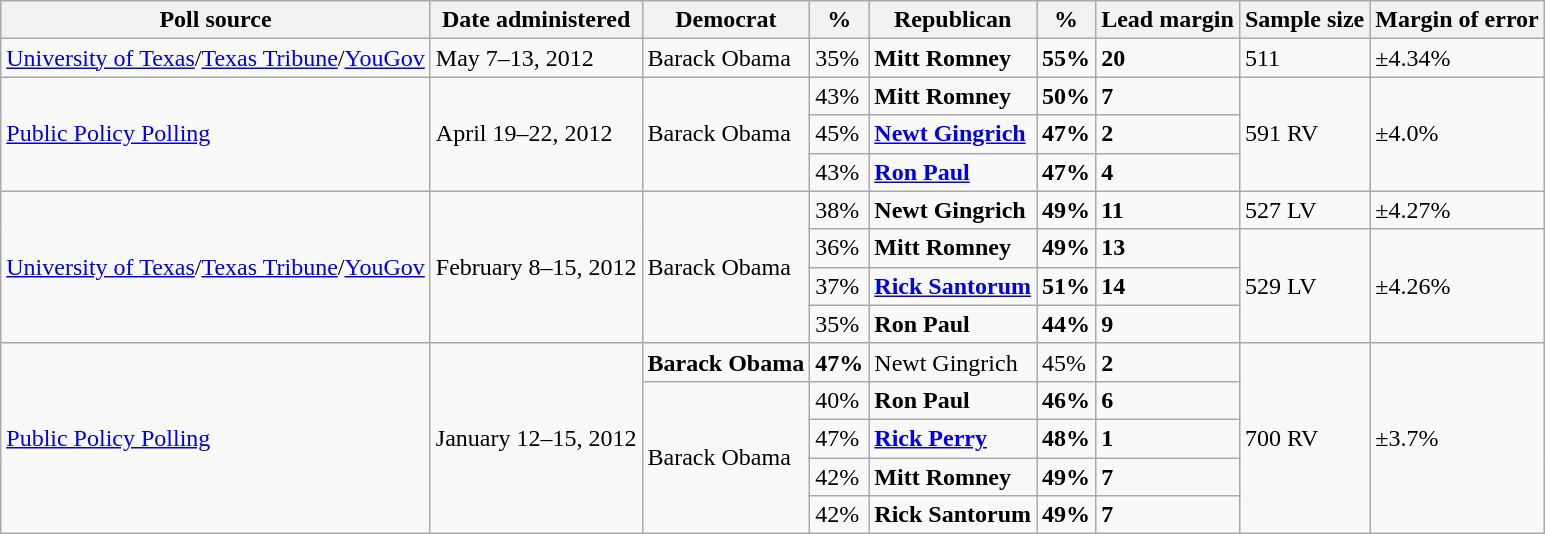<table class="wikitable">
<tr valign=bottom>
<th>Poll source</th>
<th>Date administered</th>
<th>Democrat</th>
<th>%</th>
<th>Republican</th>
<th>%</th>
<th>Lead margin</th>
<th>Sample size</th>
<th>Margin of error</th>
</tr>
<tr>
<td><a href='#'>University of Texas</a>/<a href='#'>Texas Tribune</a>/<a href='#'>YouGov</a></td>
<td>May 7–13, 2012</td>
<td>Barack Obama</td>
<td>35%</td>
<td><strong>Mitt Romney</strong></td>
<td><strong>55%</strong></td>
<td><strong>20</strong></td>
<td>511</td>
<td>±4.34%</td>
</tr>
<tr>
<td rowspan=3><a href='#'>Public Policy Polling</a></td>
<td rowspan=3>April 19–22, 2012</td>
<td rowspan=3>Barack Obama</td>
<td>43%</td>
<td><strong>Mitt Romney</strong></td>
<td><strong>50%</strong></td>
<td><strong>7</strong></td>
<td rowspan=3>591 RV</td>
<td rowspan=3>±4.0%</td>
</tr>
<tr>
<td>45%</td>
<td><strong><a href='#'>Newt Gingrich</a></strong></td>
<td><strong>47%</strong></td>
<td><strong>2</strong></td>
</tr>
<tr>
<td>43%</td>
<td><strong><a href='#'>Ron Paul</a></strong></td>
<td><strong>47%</strong></td>
<td><strong>4</strong></td>
</tr>
<tr>
<td rowspan=4><a href='#'>University of Texas</a>/<a href='#'>Texas Tribune</a>/<a href='#'>YouGov</a></td>
<td rowspan=4>February 8–15, 2012</td>
<td rowspan=4>Barack Obama</td>
<td>38%</td>
<td><strong>Newt Gingrich</strong></td>
<td><strong>49%</strong></td>
<td><strong>11</strong></td>
<td>527 LV</td>
<td>±4.27%</td>
</tr>
<tr>
<td>36%</td>
<td><strong>Mitt Romney</strong></td>
<td><strong>49%</strong></td>
<td><strong>13</strong></td>
<td rowspan="3">529 LV</td>
<td rowspan="3">±4.26%</td>
</tr>
<tr>
<td>37%</td>
<td><strong><a href='#'>Rick Santorum</a></strong></td>
<td><strong>51%</strong></td>
<td><strong>14</strong></td>
</tr>
<tr>
<td>35%</td>
<td><strong>Ron Paul</strong></td>
<td><strong>44%</strong></td>
<td><strong>9</strong></td>
</tr>
<tr>
<td rowspan=5><a href='#'>Public Policy Polling</a></td>
<td rowspan=5>January 12–15, 2012</td>
<td><strong>Barack Obama</strong></td>
<td><strong>47%</strong></td>
<td>Newt Gingrich</td>
<td>45%</td>
<td><strong>2</strong></td>
<td rowspan=5>700 RV</td>
<td rowspan=5>±3.7%</td>
</tr>
<tr>
<td rowspan=4>Barack Obama</td>
<td>40%</td>
<td><strong>Ron Paul</strong></td>
<td><strong>46%</strong></td>
<td><strong>6</strong></td>
</tr>
<tr>
<td>47%</td>
<td><strong><a href='#'>Rick Perry</a></strong></td>
<td><strong>48%</strong></td>
<td><strong>1</strong></td>
</tr>
<tr>
<td>42%</td>
<td><strong>Mitt Romney</strong></td>
<td><strong>49%</strong></td>
<td><strong>7</strong></td>
</tr>
<tr>
<td>42%</td>
<td><strong>Rick Santorum</strong></td>
<td><strong>49%</strong></td>
<td><strong>7</strong></td>
</tr>
</table>
